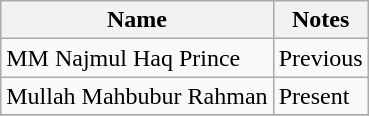<table class="wikitable">
<tr>
<th>Name</th>
<th>Notes</th>
</tr>
<tr>
<td>MM Najmul Haq Prince</td>
<td>Previous</td>
</tr>
<tr>
<td>Mullah Mahbubur Rahman</td>
<td>Present</td>
</tr>
<tr>
</tr>
</table>
